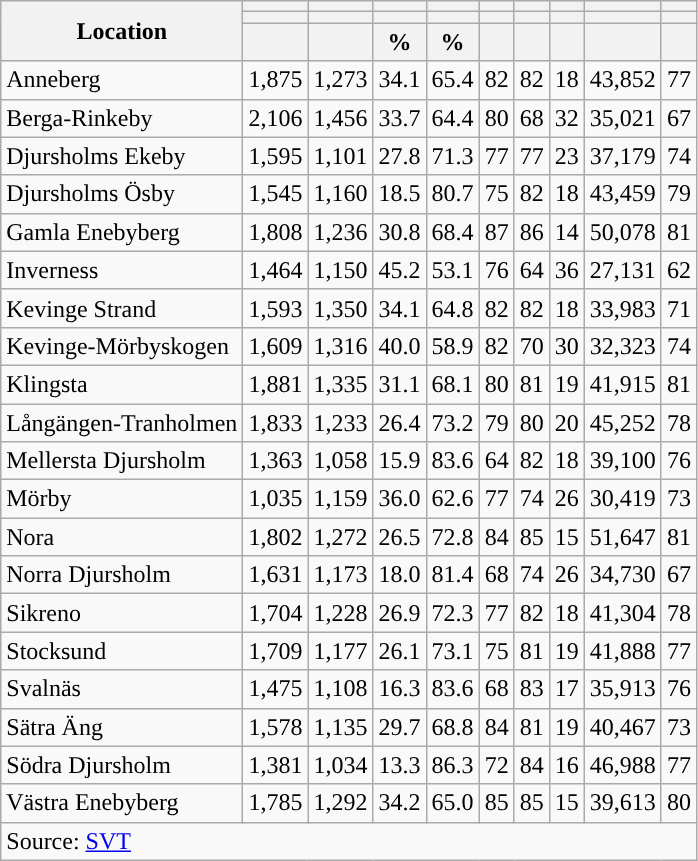<table role="presentation" class="wikitable sortable mw-collapsible">
<tr>
<th rowspan="3">Location</th>
<th></th>
<th></th>
<th></th>
<th></th>
<th></th>
<th></th>
<th></th>
<th></th>
<th></th>
</tr>
<tr>
<th></th>
<th></th>
<th style="background:"></th>
<th style="background:"></th>
<th></th>
<th></th>
<th></th>
<th></th>
<th></th>
</tr>
<tr>
<th data-sort-type="number"></th>
<th data-sort-type="number"></th>
<th data-sort-type="number">%</th>
<th data-sort-type="number">%</th>
<th data-sort-type="number"></th>
<th data-sort-type="number"></th>
<th data-sort-type="number"></th>
<th data-sort-type="number"></th>
<th data-sort-type="number"></th>
</tr>
<tr>
<td align="left">Anneberg</td>
<td>1,875</td>
<td>1,273</td>
<td>34.1</td>
<td>65.4</td>
<td>82</td>
<td>82</td>
<td>18</td>
<td>43,852</td>
<td>77</td>
</tr>
<tr>
<td align="left">Berga-Rinkeby</td>
<td>2,106</td>
<td>1,456</td>
<td>33.7</td>
<td>64.4</td>
<td>80</td>
<td>68</td>
<td>32</td>
<td>35,021</td>
<td>67</td>
</tr>
<tr>
<td align="left">Djursholms Ekeby</td>
<td>1,595</td>
<td>1,101</td>
<td>27.8</td>
<td>71.3</td>
<td>77</td>
<td>77</td>
<td>23</td>
<td>37,179</td>
<td>74</td>
</tr>
<tr>
<td align="left">Djursholms Ösby</td>
<td>1,545</td>
<td>1,160</td>
<td>18.5</td>
<td>80.7</td>
<td>75</td>
<td>82</td>
<td>18</td>
<td>43,459</td>
<td>79</td>
</tr>
<tr>
<td align="left">Gamla Enebyberg</td>
<td>1,808</td>
<td>1,236</td>
<td>30.8</td>
<td>68.4</td>
<td>87</td>
<td>86</td>
<td>14</td>
<td>50,078</td>
<td>81</td>
</tr>
<tr>
<td align="left">Inverness</td>
<td>1,464</td>
<td>1,150</td>
<td>45.2</td>
<td>53.1</td>
<td>76</td>
<td>64</td>
<td>36</td>
<td>27,131</td>
<td>62</td>
</tr>
<tr>
<td align="left">Kevinge Strand</td>
<td>1,593</td>
<td>1,350</td>
<td>34.1</td>
<td>64.8</td>
<td>82</td>
<td>82</td>
<td>18</td>
<td>33,983</td>
<td>71</td>
</tr>
<tr>
<td align="left">Kevinge-Mörbyskogen</td>
<td>1,609</td>
<td>1,316</td>
<td>40.0</td>
<td>58.9</td>
<td>82</td>
<td>70</td>
<td>30</td>
<td>32,323</td>
<td>74</td>
</tr>
<tr>
<td align="left">Klingsta</td>
<td>1,881</td>
<td>1,335</td>
<td>31.1</td>
<td>68.1</td>
<td>80</td>
<td>81</td>
<td>19</td>
<td>41,915</td>
<td>81</td>
</tr>
<tr>
<td align="left">Långängen-Tranholmen</td>
<td>1,833</td>
<td>1,233</td>
<td>26.4</td>
<td>73.2</td>
<td>79</td>
<td>80</td>
<td>20</td>
<td>45,252</td>
<td>78</td>
</tr>
<tr>
<td align="left">Mellersta Djursholm</td>
<td>1,363</td>
<td>1,058</td>
<td>15.9</td>
<td>83.6</td>
<td>64</td>
<td>82</td>
<td>18</td>
<td>39,100</td>
<td>76</td>
</tr>
<tr>
<td align="left">Mörby</td>
<td>1,035</td>
<td>1,159</td>
<td>36.0</td>
<td>62.6</td>
<td>77</td>
<td>74</td>
<td>26</td>
<td>30,419</td>
<td>73</td>
</tr>
<tr>
<td align="left">Nora</td>
<td>1,802</td>
<td>1,272</td>
<td>26.5</td>
<td>72.8</td>
<td>84</td>
<td>85</td>
<td>15</td>
<td>51,647</td>
<td>81</td>
</tr>
<tr>
<td align="left">Norra Djursholm</td>
<td>1,631</td>
<td>1,173</td>
<td>18.0</td>
<td>81.4</td>
<td>68</td>
<td>74</td>
<td>26</td>
<td>34,730</td>
<td>67</td>
</tr>
<tr>
<td align="left">Sikreno</td>
<td>1,704</td>
<td>1,228</td>
<td>26.9</td>
<td>72.3</td>
<td>77</td>
<td>82</td>
<td>18</td>
<td>41,304</td>
<td>78</td>
</tr>
<tr>
<td align="left">Stocksund</td>
<td>1,709</td>
<td>1,177</td>
<td>26.1</td>
<td>73.1</td>
<td>75</td>
<td>81</td>
<td>19</td>
<td>41,888</td>
<td>77</td>
</tr>
<tr>
<td align="left">Svalnäs</td>
<td>1,475</td>
<td>1,108</td>
<td>16.3</td>
<td>83.6</td>
<td>68</td>
<td>83</td>
<td>17</td>
<td>35,913</td>
<td>76</td>
</tr>
<tr>
<td align="left">Sätra Äng</td>
<td>1,578</td>
<td>1,135</td>
<td>29.7</td>
<td>68.8</td>
<td>84</td>
<td>81</td>
<td>19</td>
<td>40,467</td>
<td>73</td>
</tr>
<tr>
<td align="left">Södra Djursholm</td>
<td>1,381</td>
<td>1,034</td>
<td>13.3</td>
<td>86.3</td>
<td>72</td>
<td>84</td>
<td>16</td>
<td>46,988</td>
<td>77</td>
</tr>
<tr>
<td align="left">Västra Enebyberg</td>
<td>1,785</td>
<td>1,292</td>
<td>34.2</td>
<td>65.0</td>
<td>85</td>
<td>85</td>
<td>15</td>
<td>39,613</td>
<td>80</td>
</tr>
<tr>
<td colspan="10" align="left">Source: <a href='#'>SVT</a></td>
</tr>
</table>
